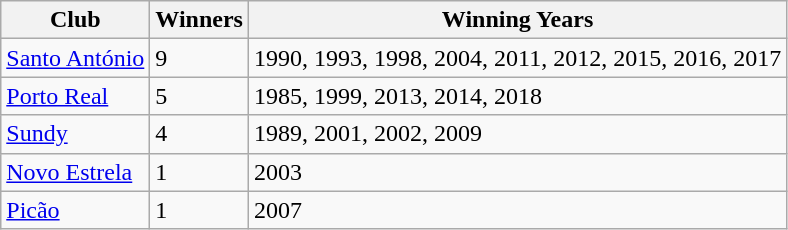<table class="wikitable">
<tr>
<th>Club</th>
<th>Winners</th>
<th>Winning Years</th>
</tr>
<tr>
<td><a href='#'>Santo António</a></td>
<td>9</td>
<td>1990, 1993, 1998, 2004, 2011, 2012, 2015, 2016, 2017</td>
</tr>
<tr>
<td><a href='#'>Porto Real</a></td>
<td>5</td>
<td>1985, 1999, 2013, 2014, 2018</td>
</tr>
<tr>
<td><a href='#'>Sundy</a></td>
<td>4</td>
<td>1989, 2001, 2002, 2009</td>
</tr>
<tr>
<td><a href='#'>Novo Estrela</a></td>
<td>1</td>
<td>2003</td>
</tr>
<tr>
<td><a href='#'>Picão</a></td>
<td>1</td>
<td>2007</td>
</tr>
</table>
